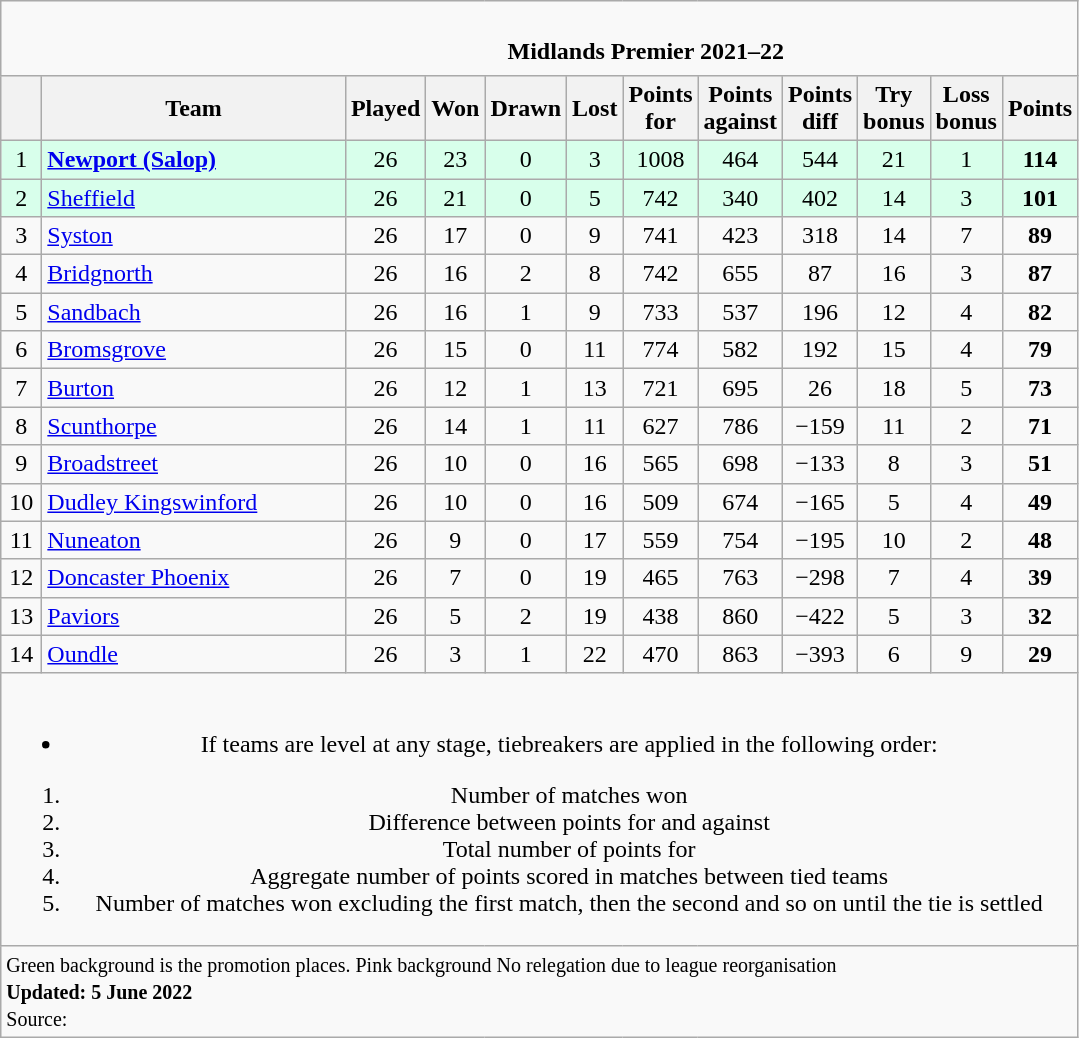<table class="wikitable" style="text-align: center;">
<tr>
<td colspan="15" cellpadding="0" cellspacing="0"><br><table border="0" width="100%" cellpadding="0" cellspacing="0">
<tr>
<td width=20% style="border:0px"></td>
<td style="border:0px"><strong>Midlands Premier 2021–22</strong></td>
</tr>
</table>
</td>
</tr>
<tr>
<th bgcolor="#efefef" width="20"></th>
<th bgcolor="#efefef" width="195">Team</th>
<th bgcolor="#efefef" width="20">Played</th>
<th bgcolor="#efefef" width="20">Won</th>
<th bgcolor="#efefef" width="20">Drawn</th>
<th bgcolor="#efefef" width="20">Lost</th>
<th bgcolor="#efefef" width="25">Points for</th>
<th bgcolor="#efefef" width="20">Points against</th>
<th bgcolor="#efefef" width="20">Points diff</th>
<th bgcolor="#efefef" width="20">Try bonus</th>
<th bgcolor="#efefef" width="20">Loss bonus</th>
<th bgcolor="#efefef" width="20">Points</th>
</tr>
<tr bgcolor=#d8ffeb align=center>
<td>1</td>
<td style="text-align:left;"><strong><a href='#'>Newport (Salop)</a></strong></td>
<td>26</td>
<td>23</td>
<td>0</td>
<td>3</td>
<td>1008</td>
<td>464</td>
<td>544</td>
<td>21</td>
<td>1</td>
<td><strong>114</strong></td>
</tr>
<tr bgcolor=#d8ffeb align=center>
<td>2</td>
<td style="text-align:left;"><a href='#'>Sheffield</a></td>
<td>26</td>
<td>21</td>
<td>0</td>
<td>5</td>
<td>742</td>
<td>340</td>
<td>402</td>
<td>14</td>
<td>3</td>
<td><strong>101</strong></td>
</tr>
<tr>
<td>3</td>
<td style="text-align:left;"><a href='#'>Syston</a></td>
<td>26</td>
<td>17</td>
<td>0</td>
<td>9</td>
<td>741</td>
<td>423</td>
<td>318</td>
<td>14</td>
<td>7</td>
<td><strong>89</strong></td>
</tr>
<tr>
<td>4</td>
<td style="text-align:left;"><a href='#'>Bridgnorth</a></td>
<td>26</td>
<td>16</td>
<td>2</td>
<td>8</td>
<td>742</td>
<td>655</td>
<td>87</td>
<td>16</td>
<td>3</td>
<td><strong>87</strong></td>
</tr>
<tr>
<td>5</td>
<td style="text-align:left;"><a href='#'>Sandbach</a></td>
<td>26</td>
<td>16</td>
<td>1</td>
<td>9</td>
<td>733</td>
<td>537</td>
<td>196</td>
<td>12</td>
<td>4</td>
<td><strong>82</strong></td>
</tr>
<tr>
<td>6</td>
<td style="text-align:left;"><a href='#'>Bromsgrove</a></td>
<td>26</td>
<td>15</td>
<td>0</td>
<td>11</td>
<td>774</td>
<td>582</td>
<td>192</td>
<td>15</td>
<td>4</td>
<td><strong>79</strong></td>
</tr>
<tr>
<td>7</td>
<td style="text-align:left;"><a href='#'>Burton</a></td>
<td>26</td>
<td>12</td>
<td>1</td>
<td>13</td>
<td>721</td>
<td>695</td>
<td>26</td>
<td>18</td>
<td>5</td>
<td><strong>73</strong></td>
</tr>
<tr>
<td>8</td>
<td style="text-align:left;"><a href='#'>Scunthorpe</a></td>
<td>26</td>
<td>14</td>
<td>1</td>
<td>11</td>
<td>627</td>
<td>786</td>
<td>−159</td>
<td>11</td>
<td>2</td>
<td><strong>71</strong></td>
</tr>
<tr>
<td>9</td>
<td style="text-align:left;"><a href='#'>Broadstreet</a></td>
<td>26</td>
<td>10</td>
<td>0</td>
<td>16</td>
<td>565</td>
<td>698</td>
<td>−133</td>
<td>8</td>
<td>3</td>
<td><strong>51</strong></td>
</tr>
<tr>
<td>10</td>
<td style="text-align:left;"><a href='#'>Dudley Kingswinford</a></td>
<td>26</td>
<td>10</td>
<td>0</td>
<td>16</td>
<td>509</td>
<td>674</td>
<td>−165</td>
<td>5</td>
<td>4</td>
<td><strong>49</strong></td>
</tr>
<tr>
<td>11</td>
<td style="text-align:left;"><a href='#'>Nuneaton</a></td>
<td>26</td>
<td>9</td>
<td>0</td>
<td>17</td>
<td>559</td>
<td>754</td>
<td>−195</td>
<td>10</td>
<td>2</td>
<td><strong>48</strong></td>
</tr>
<tr>
<td>12</td>
<td style="text-align:left;"><a href='#'>Doncaster Phoenix</a></td>
<td>26</td>
<td>7</td>
<td>0</td>
<td>19</td>
<td>465</td>
<td>763</td>
<td>−298</td>
<td>7</td>
<td>4</td>
<td><strong>39</strong></td>
</tr>
<tr>
<td>13</td>
<td style="text-align:left;"><a href='#'>Paviors</a></td>
<td>26</td>
<td>5</td>
<td>2</td>
<td>19</td>
<td>438</td>
<td>860</td>
<td>−422</td>
<td>5</td>
<td>3</td>
<td><strong>32</strong></td>
</tr>
<tr>
<td>14</td>
<td style="text-align:left;"><a href='#'>Oundle</a></td>
<td>26</td>
<td>3</td>
<td>1</td>
<td>22</td>
<td>470</td>
<td>863</td>
<td>−393</td>
<td>6</td>
<td>9</td>
<td><strong>29</strong></td>
</tr>
<tr>
<td colspan="15"><br><ul><li>If teams are level at any stage, tiebreakers are applied in the following order:</li></ul><ol><li>Number of matches won</li><li>Difference between points for and against</li><li>Total number of points for</li><li>Aggregate number of points scored in matches between tied teams</li><li>Number of matches won excluding the first match, then the second and so on until the tie is settled</li></ol></td>
</tr>
<tr | style="text-align:left;" |>
<td colspan="15" style="border:0px"><small><span>Green background</span> is the promotion places. <span>Pink background</span> No relegation due to league reorganisation<br><strong>Updated: 5 June 2022</strong><br>Source: </small></td>
</tr>
</table>
